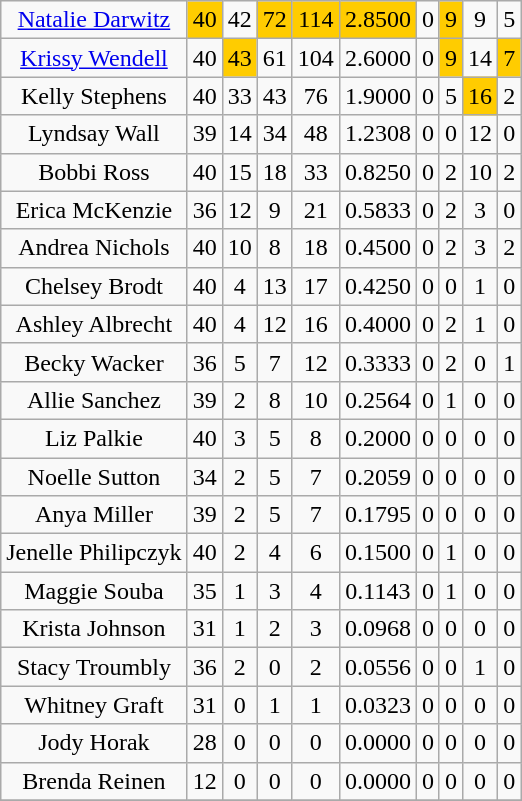<table class="wikitable sortable" style="text-align:center;">
<tr align="center" bgcolor="">
<td><a href='#'>Natalie Darwitz</a></td>
<td bgcolor="#FFCC00">40</td>
<td>42</td>
<td bgcolor="#FFCC00">72</td>
<td bgcolor="#FFCC00">114</td>
<td bgcolor="#FFCC00">2.8500</td>
<td>0</td>
<td bgcolor="#FFCC00">9</td>
<td>9</td>
<td>5</td>
</tr>
<tr align="center" bgcolor="">
<td><a href='#'>Krissy Wendell</a></td>
<td>40</td>
<td bgcolor="#FFCC00">43</td>
<td>61</td>
<td>104</td>
<td>2.6000</td>
<td>0</td>
<td bgcolor="#FFCC00">9</td>
<td>14</td>
<td bgcolor="#FFCC00">7</td>
</tr>
<tr align="center" bgcolor="">
<td>Kelly Stephens</td>
<td>40</td>
<td>33</td>
<td>43</td>
<td>76</td>
<td>1.9000</td>
<td>0</td>
<td>5</td>
<td bgcolor="#FFCC00">16</td>
<td>2</td>
</tr>
<tr align="center" bgcolor="">
<td>Lyndsay Wall</td>
<td>39</td>
<td>14</td>
<td>34</td>
<td>48</td>
<td>1.2308</td>
<td>0</td>
<td>0</td>
<td>12</td>
<td>0</td>
</tr>
<tr align="center" bgcolor="">
<td>Bobbi Ross</td>
<td>40</td>
<td>15</td>
<td>18</td>
<td>33</td>
<td>0.8250</td>
<td>0</td>
<td>2</td>
<td>10</td>
<td>2</td>
</tr>
<tr align="center" bgcolor="">
<td>Erica McKenzie</td>
<td>36</td>
<td>12</td>
<td>9</td>
<td>21</td>
<td>0.5833</td>
<td>0</td>
<td>2</td>
<td>3</td>
<td>0</td>
</tr>
<tr align="center" bgcolor="">
<td>Andrea Nichols</td>
<td>40</td>
<td>10</td>
<td>8</td>
<td>18</td>
<td>0.4500</td>
<td>0</td>
<td>2</td>
<td>3</td>
<td>2</td>
</tr>
<tr align="center" bgcolor="">
<td>Chelsey Brodt</td>
<td>40</td>
<td>4</td>
<td>13</td>
<td>17</td>
<td>0.4250</td>
<td>0</td>
<td>0</td>
<td>1</td>
<td>0</td>
</tr>
<tr align="center" bgcolor="">
<td>Ashley Albrecht</td>
<td>40</td>
<td>4</td>
<td>12</td>
<td>16</td>
<td>0.4000</td>
<td>0</td>
<td>2</td>
<td>1</td>
<td>0</td>
</tr>
<tr align="center" bgcolor="">
<td>Becky Wacker</td>
<td>36</td>
<td>5</td>
<td>7</td>
<td>12</td>
<td>0.3333</td>
<td>0</td>
<td>2</td>
<td>0</td>
<td>1</td>
</tr>
<tr align="center" bgcolor="">
<td>Allie Sanchez</td>
<td>39</td>
<td>2</td>
<td>8</td>
<td>10</td>
<td>0.2564</td>
<td>0</td>
<td>1</td>
<td>0</td>
<td>0</td>
</tr>
<tr align="center" bgcolor="">
<td>Liz Palkie</td>
<td>40</td>
<td>3</td>
<td>5</td>
<td>8</td>
<td>0.2000</td>
<td>0</td>
<td>0</td>
<td>0</td>
<td>0</td>
</tr>
<tr align="center" bgcolor="">
<td>Noelle Sutton</td>
<td>34</td>
<td>2</td>
<td>5</td>
<td>7</td>
<td>0.2059</td>
<td>0</td>
<td>0</td>
<td>0</td>
<td>0</td>
</tr>
<tr align="center" bgcolor="">
<td>Anya Miller</td>
<td>39</td>
<td>2</td>
<td>5</td>
<td>7</td>
<td>0.1795</td>
<td>0</td>
<td>0</td>
<td>0</td>
<td>0</td>
</tr>
<tr align="center" bgcolor="">
<td>Jenelle Philipczyk</td>
<td>40</td>
<td>2</td>
<td>4</td>
<td>6</td>
<td>0.1500</td>
<td>0</td>
<td>1</td>
<td>0</td>
<td>0</td>
</tr>
<tr align="center" bgcolor="">
<td>Maggie Souba</td>
<td>35</td>
<td>1</td>
<td>3</td>
<td>4</td>
<td>0.1143</td>
<td>0</td>
<td>1</td>
<td>0</td>
<td>0</td>
</tr>
<tr align="center" bgcolor="">
<td>Krista Johnson</td>
<td>31</td>
<td>1</td>
<td>2</td>
<td>3</td>
<td>0.0968</td>
<td>0</td>
<td>0</td>
<td>0</td>
<td>0</td>
</tr>
<tr align="center" bgcolor="">
<td>Stacy Troumbly</td>
<td>36</td>
<td>2</td>
<td>0</td>
<td>2</td>
<td>0.0556</td>
<td>0</td>
<td>0</td>
<td>1</td>
<td>0</td>
</tr>
<tr align="center" bgcolor="">
<td>Whitney Graft</td>
<td>31</td>
<td>0</td>
<td>1</td>
<td>1</td>
<td>0.0323</td>
<td>0</td>
<td>0</td>
<td>0</td>
<td>0</td>
</tr>
<tr align="center" bgcolor="">
<td>Jody Horak</td>
<td>28</td>
<td>0</td>
<td>0</td>
<td>0</td>
<td>0.0000</td>
<td>0</td>
<td>0</td>
<td>0</td>
<td>0</td>
</tr>
<tr align="center" bgcolor="">
<td>Brenda Reinen</td>
<td>12</td>
<td>0</td>
<td>0</td>
<td>0</td>
<td>0.0000</td>
<td>0</td>
<td>0</td>
<td>0</td>
<td>0</td>
</tr>
<tr align="center" bgcolor="">
</tr>
</table>
